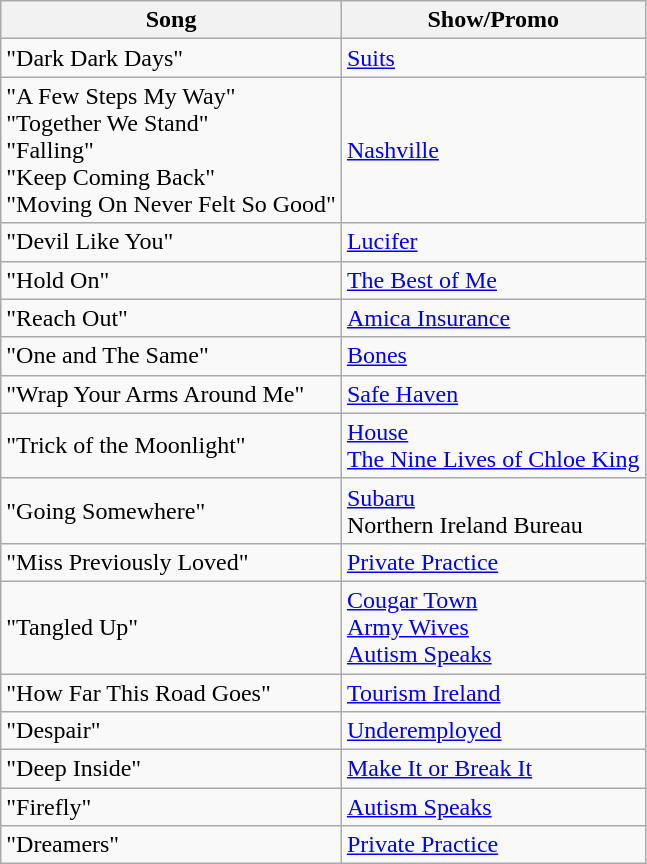<table class="wikitable">
<tr>
<th>Song</th>
<th>Show/Promo</th>
</tr>
<tr>
<td>"Dark Dark Days"</td>
<td><a href='#'>Suits</a></td>
</tr>
<tr>
<td>"A Few Steps My Way"<br>"Together We Stand"<br>"Falling"<br>"Keep Coming Back"<br>"Moving On Never Felt So Good"</td>
<td><a href='#'>Nashville</a></td>
</tr>
<tr>
<td>"Devil Like You"</td>
<td><a href='#'>Lucifer</a></td>
</tr>
<tr>
<td>"Hold On"</td>
<td><a href='#'>The Best of Me</a></td>
</tr>
<tr>
<td>"Reach Out"</td>
<td><a href='#'>Amica Insurance</a></td>
</tr>
<tr>
<td>"One and The Same"</td>
<td><a href='#'>Bones</a></td>
</tr>
<tr>
<td>"Wrap Your Arms Around Me"</td>
<td><a href='#'>Safe Haven</a></td>
</tr>
<tr>
<td>"Trick of the Moonlight"</td>
<td><a href='#'>House</a><br><a href='#'>The Nine Lives of Chloe King</a></td>
</tr>
<tr>
<td>"Going Somewhere"</td>
<td><a href='#'>Subaru</a><br>Northern Ireland Bureau</td>
</tr>
<tr>
<td>"Miss Previously Loved"</td>
<td><a href='#'>Private Practice</a></td>
</tr>
<tr>
<td>"Tangled Up"</td>
<td><a href='#'>Cougar Town</a><br><a href='#'>Army Wives</a><br><a href='#'>Autism Speaks</a></td>
</tr>
<tr>
<td>"How Far This Road Goes"</td>
<td><a href='#'>Tourism Ireland</a></td>
</tr>
<tr>
<td>"Despair"</td>
<td><a href='#'>Underemployed</a></td>
</tr>
<tr>
<td>"Deep Inside"</td>
<td><a href='#'>Make It or Break It</a></td>
</tr>
<tr>
<td>"Firefly"</td>
<td><a href='#'>Autism Speaks</a></td>
</tr>
<tr>
<td>"Dreamers"</td>
<td><a href='#'>Private Practice</a></td>
</tr>
</table>
